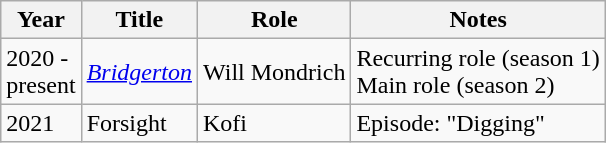<table class="wikitable">
<tr>
<th>Year</th>
<th>Title</th>
<th>Role</th>
<th>Notes</th>
</tr>
<tr>
<td>2020 -<br>present</td>
<td><em><a href='#'>Bridgerton</a></em></td>
<td>Will Mondrich</td>
<td>Recurring role (season 1)<br>Main role (season 2)</td>
</tr>
<tr>
<td>2021</td>
<td>Forsight</td>
<td>Kofi</td>
<td>Episode: "Digging"</td>
</tr>
</table>
